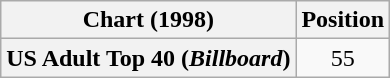<table class="wikitable plainrowheaders" style="text-align:center">
<tr>
<th>Chart (1998)</th>
<th>Position</th>
</tr>
<tr>
<th scope="row">US Adult Top 40 (<em>Billboard</em>)</th>
<td>55</td>
</tr>
</table>
